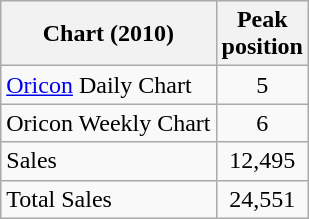<table class="wikitable">
<tr>
<th>Chart (2010)</th>
<th>Peak<br>position</th>
</tr>
<tr>
<td><a href='#'>Oricon</a> Daily Chart</td>
<td align="center">5</td>
</tr>
<tr>
<td>Oricon Weekly Chart</td>
<td align="center">6</td>
</tr>
<tr>
<td>Sales</td>
<td align="center">12,495</td>
</tr>
<tr>
<td>Total Sales</td>
<td align="center">24,551</td>
</tr>
</table>
